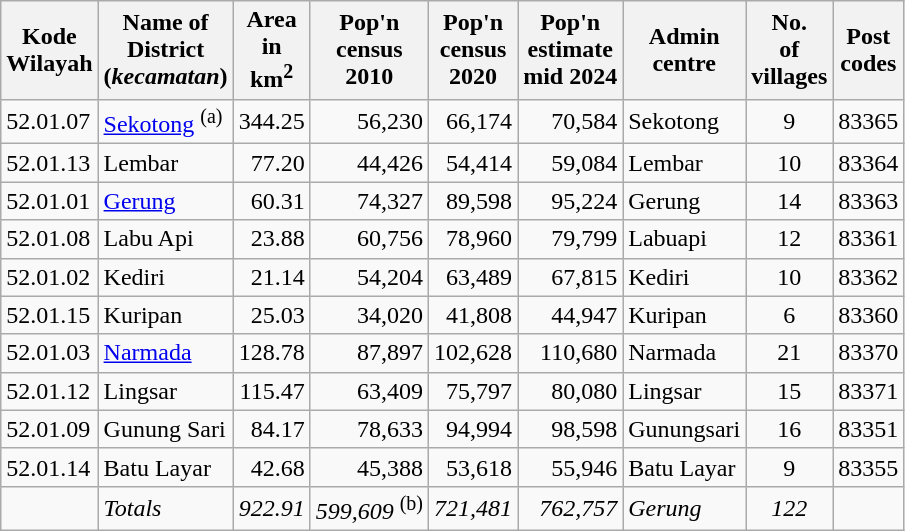<table class="sortable wikitable">
<tr>
<th>Kode <br>Wilayah</th>
<th>Name of <br>District <br> (<em>kecamatan</em>)</th>
<th>Area <br>in <br>km<sup>2</sup></th>
<th>Pop'n<br>census<br>2010</th>
<th>Pop'n<br>census<br>2020</th>
<th>Pop'n<br>estimate<br>mid 2024</th>
<th>Admin<br> centre</th>
<th>No.<br>of <br>villages</th>
<th>Post<br>codes</th>
</tr>
<tr>
<td>52.01.07</td>
<td><a href='#'>Sekotong</a> <sup>(a)</sup></td>
<td align="right">344.25</td>
<td align="right">56,230</td>
<td align="right">66,174</td>
<td align="right">70,584</td>
<td>Sekotong</td>
<td align="center">9</td>
<td>83365</td>
</tr>
<tr>
<td>52.01.13</td>
<td>Lembar</td>
<td align="right">77.20</td>
<td align="right">44,426</td>
<td align="right">54,414</td>
<td align="right">59,084</td>
<td>Lembar</td>
<td align="center">10</td>
<td>83364</td>
</tr>
<tr>
<td>52.01.01</td>
<td><a href='#'>Gerung</a></td>
<td align="right">60.31</td>
<td align="right">74,327</td>
<td align="right">89,598</td>
<td align="right">95,224</td>
<td>Gerung</td>
<td align="center">14</td>
<td>83363</td>
</tr>
<tr>
<td>52.01.08</td>
<td>Labu Api</td>
<td align="right">23.88</td>
<td align="right">60,756</td>
<td align="right">78,960</td>
<td align="right">79,799</td>
<td>Labuapi</td>
<td align="center">12</td>
<td>83361</td>
</tr>
<tr>
<td>52.01.02</td>
<td>Kediri</td>
<td align="right">21.14</td>
<td align="right">54,204</td>
<td align="right">63,489</td>
<td align="right">67,815</td>
<td>Kediri</td>
<td align="center">10</td>
<td>83362</td>
</tr>
<tr>
<td>52.01.15</td>
<td>Kuripan</td>
<td align="right">25.03</td>
<td align="right">34,020</td>
<td align="right">41,808</td>
<td align="right">44,947</td>
<td>Kuripan</td>
<td align="center">6</td>
<td>83360</td>
</tr>
<tr>
<td>52.01.03</td>
<td><a href='#'>Narmada</a></td>
<td align="right">128.78</td>
<td align="right">87,897</td>
<td align="right">102,628</td>
<td align="right">110,680</td>
<td>Narmada</td>
<td align="center">21</td>
<td>83370</td>
</tr>
<tr>
<td>52.01.12</td>
<td>Lingsar</td>
<td align="right">115.47</td>
<td align="right">63,409</td>
<td align="right">75,797</td>
<td align="right">80,080</td>
<td>Lingsar</td>
<td align="center">15</td>
<td>83371</td>
</tr>
<tr>
<td>52.01.09</td>
<td>Gunung Sari</td>
<td align="right">84.17</td>
<td align="right">78,633</td>
<td align="right">94,994</td>
<td align="right">98,598</td>
<td>Gunungsari</td>
<td align="center">16</td>
<td>83351</td>
</tr>
<tr>
<td>52.01.14</td>
<td>Batu Layar</td>
<td align="right">42.68</td>
<td align="right">45,388</td>
<td align="right">53,618</td>
<td align="right">55,946</td>
<td>Batu Layar</td>
<td align="center">9</td>
<td>83355</td>
</tr>
<tr>
<td></td>
<td><em>Totals</em></td>
<td align="right"><em>922.91</em></td>
<td align="right"><em>599,609</em> <sup>(b)</sup></td>
<td align="right"><em>721,481</em></td>
<td align="right"><em>762,757</em></td>
<td><em>Gerung</em></td>
<td align="center"><em>122</em></td>
<td></td>
</tr>
</table>
